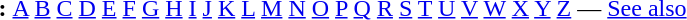<table id="toc" border="0">
<tr>
<th>:</th>
<td><a href='#'>A</a> <a href='#'>B</a> <a href='#'>C</a> <a href='#'>D</a> <a href='#'>E</a> <a href='#'>F</a> <a href='#'>G</a> <a href='#'>H</a> <a href='#'>I</a> <a href='#'>J</a> <a href='#'>K</a> <a href='#'>L</a> <a href='#'>M</a> <a href='#'>N</a> <a href='#'>O</a> <a href='#'>P</a> <a href='#'>Q</a> <a href='#'>R</a> <a href='#'>S</a> <a href='#'>T</a> <a href='#'>U</a> <a href='#'>V</a> <a href='#'>W</a> <a href='#'>X</a> <a href='#'>Y</a>  <a href='#'>Z</a> — <a href='#'>See also</a></td>
</tr>
</table>
